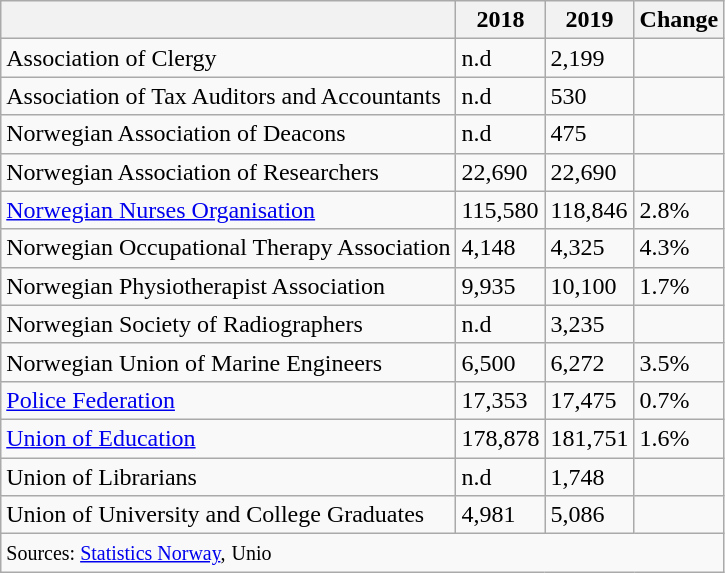<table class="wikitable">
<tr>
<th></th>
<th>2018</th>
<th>2019</th>
<th>Change</th>
</tr>
<tr>
<td>Association of Clergy</td>
<td>n.d</td>
<td>2,199</td>
<td></td>
</tr>
<tr>
<td>Association of Tax Auditors and Accountants</td>
<td>n.d</td>
<td>530</td>
<td></td>
</tr>
<tr>
<td>Norwegian Association of Deacons</td>
<td>n.d</td>
<td>475</td>
<td></td>
</tr>
<tr>
<td>Norwegian Association of Researchers</td>
<td>22,690</td>
<td>22,690</td>
<td></td>
</tr>
<tr>
<td><a href='#'>Norwegian Nurses Organisation</a></td>
<td>115,580</td>
<td>118,846</td>
<td> 2.8%</td>
</tr>
<tr>
<td>Norwegian Occupational Therapy Association</td>
<td>4,148</td>
<td>4,325</td>
<td> 4.3%</td>
</tr>
<tr>
<td>Norwegian Physiotherapist Association</td>
<td>9,935</td>
<td>10,100</td>
<td> 1.7%</td>
</tr>
<tr>
<td>Norwegian Society of Radiographers</td>
<td>n.d</td>
<td>3,235</td>
<td></td>
</tr>
<tr>
<td>Norwegian Union of Marine Engineers</td>
<td>6,500</td>
<td>6,272</td>
<td> 3.5%</td>
</tr>
<tr>
<td><a href='#'>Police Federation</a></td>
<td>17,353</td>
<td>17,475</td>
<td> 0.7%</td>
</tr>
<tr>
<td><a href='#'>Union of Education</a></td>
<td>178,878</td>
<td>181,751</td>
<td> 1.6%</td>
</tr>
<tr>
<td>Union of Librarians</td>
<td>n.d</td>
<td>1,748</td>
<td></td>
</tr>
<tr>
<td>Union of University and College Graduates</td>
<td>4,981</td>
<td>5,086</td>
<td></td>
</tr>
<tr>
<td colspan="4"><small>Sources: <a href='#'>Statistics Norway</a>,</small> <small>Unio</small></td>
</tr>
</table>
